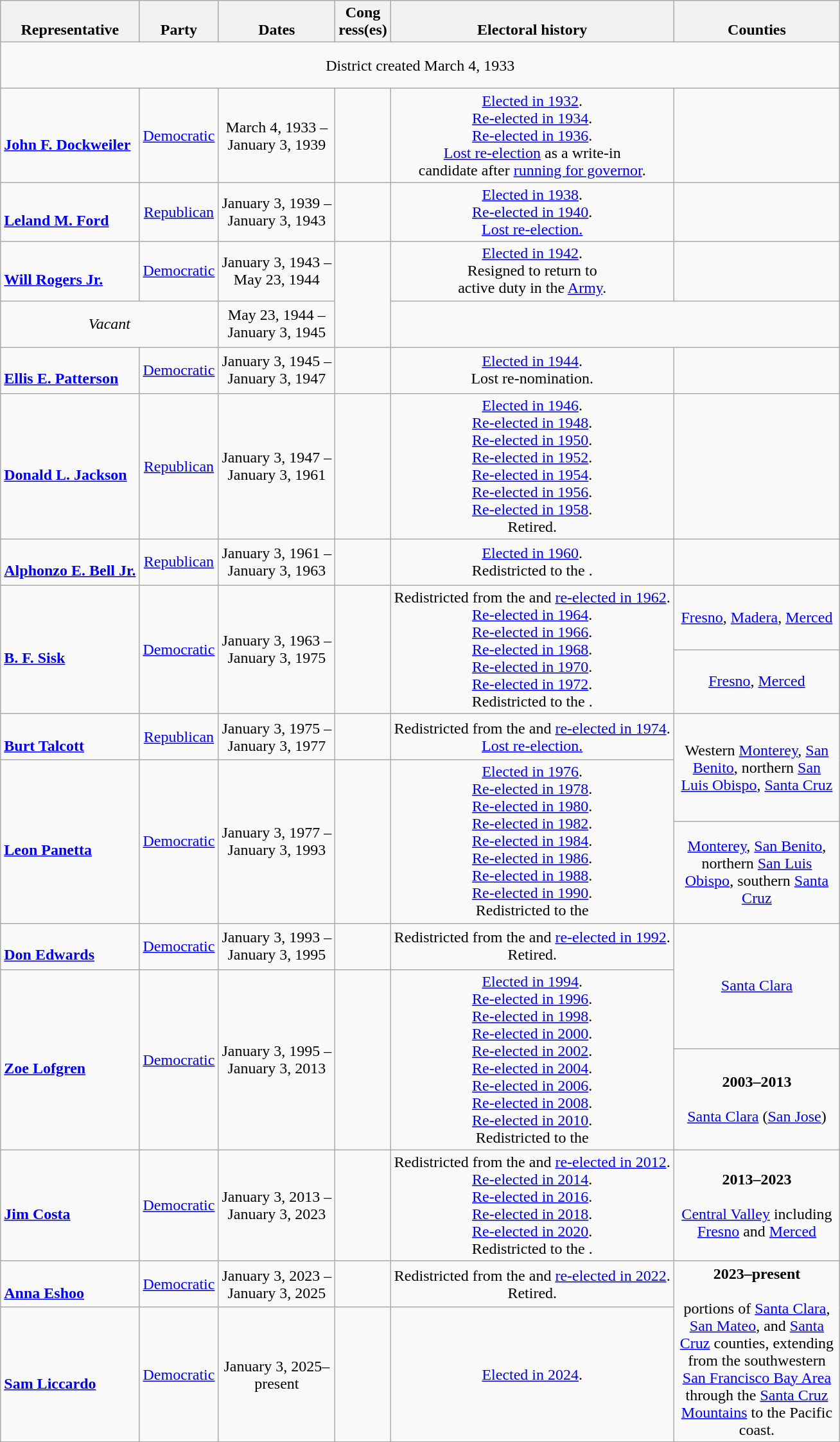<table class=wikitable style="text-align:center">
<tr valign=bottom>
<th>Representative</th>
<th>Party</th>
<th>Dates</th>
<th>Cong<br>ress(es)</th>
<th>Electoral history</th>
<th width=165px>Counties</th>
</tr>
<tr style="height:3em">
<td colspan=6>District created March 4, 1933</td>
</tr>
<tr style="height:3em">
<td align=left><br><strong><a href='#'>John F. Dockweiler</a></strong><br></td>
<td><a href='#'>Democratic</a></td>
<td nowrap>March 4, 1933 –<br>January 3, 1939</td>
<td></td>
<td><a href='#'>Elected in 1932</a>.<br><a href='#'>Re-elected in 1934</a>.<br><a href='#'>Re-elected in 1936</a>.<br><a href='#'>Lost re-election</a> as a write-in <br>candidate after <a href='#'>running for governor</a>.</td>
<td></td>
</tr>
<tr style="height:3em">
<td align=left><br><strong><a href='#'>Leland M. Ford</a></strong><br></td>
<td><a href='#'>Republican</a></td>
<td nowrap>January 3, 1939 –<br>January 3, 1943</td>
<td></td>
<td><a href='#'>Elected in 1938</a>.<br><a href='#'>Re-elected in 1940</a>.<br><a href='#'>Lost re-election.</a></td>
<td></td>
</tr>
<tr style="height:3em">
<td align=left><br><strong><a href='#'>Will Rogers Jr.</a></strong><br></td>
<td><a href='#'>Democratic</a></td>
<td nowrap>January 3, 1943 –<br>May 23, 1944</td>
<td rowspan=2></td>
<td><a href='#'>Elected in 1942</a>.<br>Resigned to return to <br>active duty in the <a href='#'>Army</a>.</td>
<td></td>
</tr>
<tr style="height:3em">
<td colspan=2><em>Vacant</em></td>
<td nowrap>May 23, 1944 –<br>January 3, 1945</td>
<td colspan=2></td>
</tr>
<tr style="height:3em">
<td align=left><br><strong><a href='#'>Ellis E. Patterson</a></strong><br></td>
<td><a href='#'>Democratic</a></td>
<td nowrap>January 3, 1945 –<br>January 3, 1947</td>
<td></td>
<td><a href='#'>Elected in 1944</a>.<br>Lost re-nomination.</td>
<td></td>
</tr>
<tr style="height:3em">
<td align=left><br><strong><a href='#'>Donald L. Jackson</a></strong><br></td>
<td><a href='#'>Republican</a></td>
<td nowrap>January 3, 1947 –<br>January 3, 1961</td>
<td></td>
<td><a href='#'>Elected in 1946</a>.<br><a href='#'>Re-elected in 1948</a>.<br><a href='#'>Re-elected in 1950</a>.<br><a href='#'>Re-elected in 1952</a>.<br><a href='#'>Re-elected in 1954</a>.<br><a href='#'>Re-elected in 1956</a>.<br><a href='#'>Re-elected in 1958</a>.<br>Retired.</td>
<td></td>
</tr>
<tr style="height:3em">
<td align=left><br><strong><a href='#'>Alphonzo E. Bell Jr.</a></strong><br></td>
<td><a href='#'>Republican</a></td>
<td nowrap>January 3, 1961 –<br>January 3, 1963</td>
<td></td>
<td><a href='#'>Elected in 1960</a>.<br>Redistricted to the .</td>
<td></td>
</tr>
<tr style="height:3em">
<td rowspan=2 align=left><br><strong><a href='#'>B. F. Sisk</a></strong><br></td>
<td rowspan=2 ><a href='#'>Democratic</a></td>
<td nowrap rowspan=2>January 3, 1963 –<br>January 3, 1975</td>
<td rowspan=2></td>
<td rowspan=2>Redistricted from the  and <a href='#'>re-elected in 1962</a>.<br><a href='#'>Re-elected in 1964</a>.<br> <a href='#'>Re-elected in 1966</a>.<br><a href='#'>Re-elected in 1968</a>.<br><a href='#'>Re-elected in 1970</a>.<br><a href='#'>Re-elected in 1972</a>.<br>Redistricted to the .</td>
<td><a href='#'>Fresno</a>, <a href='#'>Madera</a>, <a href='#'>Merced</a></td>
</tr>
<tr style="height:3em">
<td><a href='#'>Fresno</a>, <a href='#'>Merced</a></td>
</tr>
<tr style="height:3em">
<td align=left><br><strong><a href='#'>Burt Talcott</a></strong><br></td>
<td><a href='#'>Republican</a></td>
<td nowrap>January 3, 1975 –<br>January 3, 1977</td>
<td></td>
<td>Redistricted from the  and <a href='#'>re-elected in 1974</a>.<br><a href='#'>Lost re-election.</a></td>
<td rowspan=2>Western <a href='#'>Monterey</a>, <a href='#'>San Benito</a>, northern <a href='#'>San Luis Obispo</a>, <a href='#'>Santa Cruz</a></td>
</tr>
<tr style="height:3em">
<td rowspan=2 align=left><br><strong><a href='#'>Leon Panetta</a></strong><br></td>
<td rowspan=2 ><a href='#'>Democratic</a></td>
<td nowrap rowspan=2>January 3, 1977 –<br>January 3, 1993</td>
<td rowspan=2></td>
<td rowspan=2><a href='#'>Elected in 1976</a>.<br><a href='#'>Re-elected in 1978</a>.<br><a href='#'>Re-elected in 1980</a>. <br> <a href='#'>Re-elected in 1982</a>.<br><a href='#'>Re-elected in 1984</a>.<br><a href='#'>Re-elected in 1986</a>.<br><a href='#'>Re-elected in 1988</a>.<br><a href='#'>Re-elected in 1990</a>.<br>Redistricted to the </td>
</tr>
<tr style="height:3em">
<td><a href='#'>Monterey</a>, <a href='#'>San Benito</a>, northern <a href='#'>San Luis Obispo</a>, southern <a href='#'>Santa Cruz</a></td>
</tr>
<tr style="height:3em">
<td align=left><br><strong><a href='#'>Don Edwards</a></strong><br></td>
<td><a href='#'>Democratic</a></td>
<td nowrap>January 3, 1993 –<br>January 3, 1995</td>
<td></td>
<td>Redistricted from the  and <a href='#'>re-elected in 1992</a>.<br>Retired.</td>
<td rowspan=2><a href='#'>Santa Clara</a></td>
</tr>
<tr style="height:3em">
<td rowspan=2 align=left><br><strong><a href='#'>Zoe Lofgren</a></strong><br></td>
<td rowspan=2 ><a href='#'>Democratic</a></td>
<td nowrap rowspan=2>January 3, 1995 –<br>January 3, 2013</td>
<td rowspan=2></td>
<td rowspan=2><a href='#'>Elected in 1994</a>.<br><a href='#'>Re-elected in 1996</a>.<br><a href='#'>Re-elected in 1998</a>.<br><a href='#'>Re-elected in 2000</a>. <br> <a href='#'>Re-elected in 2002</a>.<br><a href='#'>Re-elected in 2004</a>.<br><a href='#'>Re-elected in 2006</a>.<br><a href='#'>Re-elected in 2008</a>.<br><a href='#'>Re-elected in 2010</a>.<br>Redistricted to the </td>
</tr>
<tr style="height:3em">
<td><strong>2003–2013</strong><br><br><a href='#'>Santa Clara</a> (<a href='#'>San Jose</a>)</td>
</tr>
<tr style="height:3em">
<td align=left><br><strong><a href='#'>Jim Costa</a></strong><br></td>
<td><a href='#'>Democratic</a></td>
<td nowrap>January 3, 2013 –<br>January 3, 2023</td>
<td></td>
<td>Redistricted from the  and <a href='#'>re-elected in 2012</a>.<br><a href='#'>Re-elected in 2014</a>.<br><a href='#'>Re-elected in 2016</a>.<br><a href='#'>Re-elected in 2018</a>.<br><a href='#'>Re-elected in 2020</a>.<br>Redistricted to the .</td>
<td><strong>2013–2023</strong><br><br><a href='#'>Central Valley</a> including <a href='#'>Fresno</a> and <a href='#'>Merced</a></td>
</tr>
<tr style="height:3em">
<td align=left><br><strong><a href='#'>Anna Eshoo</a></strong><br></td>
<td><a href='#'>Democratic</a></td>
<td nowrap>January 3, 2023 –<br>January 3, 2025</td>
<td></td>
<td>Redistricted from the  and <a href='#'>re-elected in 2022</a>.<br>Retired.</td>
<td rowspan="2"><strong>2023–present</strong><br><br>portions of <a href='#'>Santa Clara</a>, <a href='#'>San Mateo</a>, and <a href='#'>Santa Cruz</a> counties, extending from the southwestern <a href='#'>San Francisco Bay Area</a> through the <a href='#'>Santa Cruz Mountains</a> to the Pacific coast.</td>
</tr>
<tr>
<td align=left><br><strong><a href='#'>Sam Liccardo</a></strong> <br></td>
<td><a href='#'>Democratic</a></td>
<td>January 3, 2025–<br>present</td>
<td></td>
<td><a href='#'>Elected in 2024</a>.</td>
</tr>
</table>
